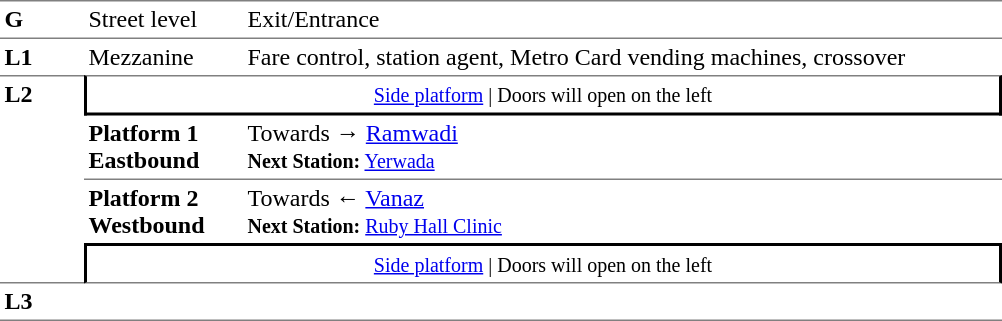<table table border=0 cellspacing=0 cellpadding=3>
<tr>
<td style="border-bottom:solid 1px grey;border-top:solid 1px grey;" width=50 valign=top><strong>G</strong></td>
<td style="border-top:solid 1px grey;border-bottom:solid 1px grey;" width=100 valign=top>Street level</td>
<td style="border-top:solid 1px grey;border-bottom:solid 1px grey;" width=500 valign=top>Exit/Entrance</td>
</tr>
<tr>
<td valign=top><strong>L1</strong></td>
<td valign=top>Mezzanine</td>
<td valign=top>Fare control, station agent, Metro Card vending machines, crossover<br></td>
</tr>
<tr>
<td style="border-top:solid 1px grey;border-bottom:solid 1px grey;" width=50 rowspan=4 valign=top><strong>L2</strong></td>
<td style="border-top:solid 1px grey;border-right:solid 2px black;border-left:solid 2px black;border-bottom:solid 2px black;text-align:center;" colspan=2><small><a href='#'>Side platform</a> | Doors will open on the left </small></td>
</tr>
<tr>
<td style="border-bottom:solid 1px grey;" width=100><span><strong>Platform 1</strong><br><strong>Eastbound</strong></span></td>
<td style="border-bottom:solid 1px grey;" width=500>Towards → <a href='#'>Ramwadi</a><br><small><strong>Next Station:</strong> <a href='#'>Yerwada</a></small></td>
</tr>
<tr>
<td><span><strong>Platform 2</strong><br><strong>Westbound</strong></span></td>
<td>Towards ← <a href='#'>Vanaz</a><br><small><strong>Next Station:</strong> <a href='#'>Ruby Hall Clinic</a></small></td>
</tr>
<tr>
<td style="border-top:solid 2px black;border-right:solid 2px black;border-left:solid 2px black;border-bottom:solid 1px grey;" colspan=2  align=center><small><a href='#'>Side platform</a> | Doors will open on the left </small></td>
</tr>
<tr>
<td style="border-bottom:solid 1px grey;" width=50 rowspan=2 valign=top><strong>L3</strong></td>
<td style="border-bottom:solid 1px grey;" width=100></td>
<td style="border-bottom:solid 1px grey;" width=500></td>
</tr>
<tr>
</tr>
</table>
